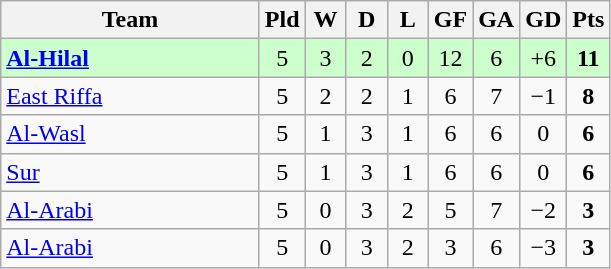<table class="wikitable" style="text-align:center;">
<tr>
<th width=165>Team</th>
<th width=20>Pld</th>
<th width=20>W</th>
<th width=20>D</th>
<th width=20>L</th>
<th width=20>GF</th>
<th width=20>GA</th>
<th width=20>GD</th>
<th width=20>Pts</th>
</tr>
<tr bgcolor=ccffcc>
<td style="text-align:left;"> <strong><a href='#'>Al-Hilal</a></strong></td>
<td>5</td>
<td>3</td>
<td>2</td>
<td>0</td>
<td>12</td>
<td>6</td>
<td>+6</td>
<td><strong>11</strong></td>
</tr>
<tr>
<td style="text-align:left;"> <a href='#'>East Riffa</a></td>
<td>5</td>
<td>2</td>
<td>2</td>
<td>1</td>
<td>6</td>
<td>7</td>
<td>−1</td>
<td><strong>8</strong></td>
</tr>
<tr>
<td style="text-align:left;"> <a href='#'>Al-Wasl</a></td>
<td>5</td>
<td>1</td>
<td>3</td>
<td>1</td>
<td>6</td>
<td>6</td>
<td>0</td>
<td><strong>6</strong></td>
</tr>
<tr>
<td style="text-align:left;"> <a href='#'>Sur</a></td>
<td>5</td>
<td>1</td>
<td>3</td>
<td>1</td>
<td>6</td>
<td>6</td>
<td>0</td>
<td><strong>6</strong></td>
</tr>
<tr>
<td style="text-align:left;"> <a href='#'>Al-Arabi</a></td>
<td>5</td>
<td>0</td>
<td>3</td>
<td>2</td>
<td>5</td>
<td>7</td>
<td>−2</td>
<td><strong>3</strong></td>
</tr>
<tr>
<td style="text-align:left;"> <a href='#'>Al-Arabi</a></td>
<td>5</td>
<td>0</td>
<td>3</td>
<td>2</td>
<td>3</td>
<td>6</td>
<td>−3</td>
<td><strong>3</strong></td>
</tr>
</table>
